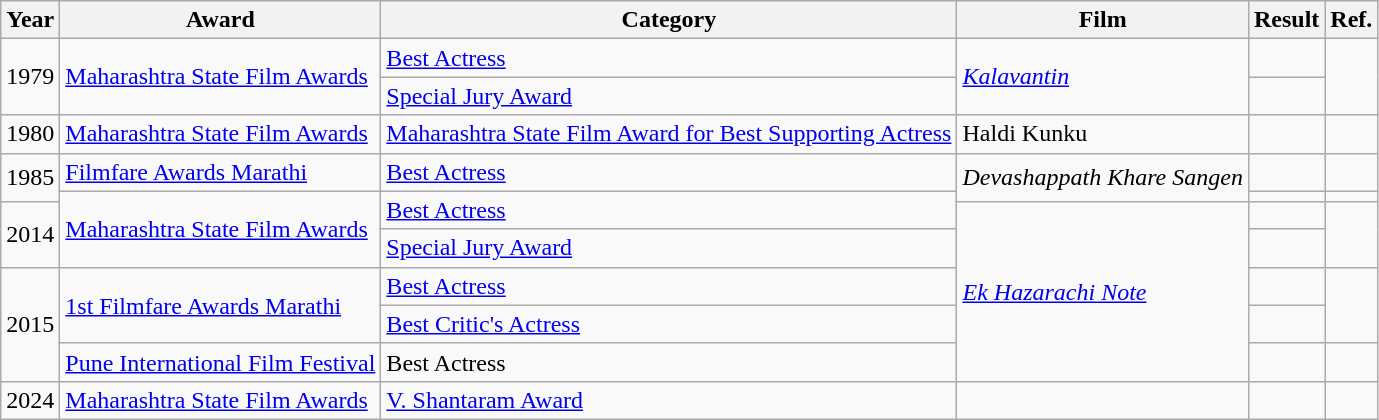<table class="wikitable">
<tr>
<th>Year</th>
<th>Award</th>
<th>Category</th>
<th>Film</th>
<th>Result</th>
<th>Ref.</th>
</tr>
<tr>
<td rowspan="2">1979</td>
<td rowspan="2"><a href='#'>Maharashtra State Film Awards</a></td>
<td><a href='#'>Best Actress</a></td>
<td rowspan="2"><em><a href='#'>Kalavantin</a></em></td>
<td></td>
<td rowspan="2"></td>
</tr>
<tr>
<td><a href='#'>Special Jury Award</a></td>
<td></td>
</tr>
<tr>
<td>1980</td>
<td><a href='#'>Maharashtra State Film Awards</a></td>
<td><a href='#'>Maharashtra State Film Award for Best Supporting Actress</a></td>
<td>Haldi Kunku</td>
<td></td>
<td></td>
</tr>
<tr>
<td rowspan="2">1985</td>
<td><a href='#'>Filmfare Awards Marathi</a></td>
<td><a href='#'>Best Actress</a></td>
<td rowspan="2"><em>Devashappath Khare Sangen</em></td>
<td></td>
<td></td>
</tr>
<tr>
<td rowspan="3"><a href='#'>Maharashtra State Film Awards</a></td>
<td rowspan="2"><a href='#'>Best Actress</a></td>
<td></td>
<td></td>
</tr>
<tr>
<td rowspan="2">2014</td>
<td rowspan="5"><em><a href='#'>Ek Hazarachi Note</a></em></td>
<td></td>
<td rowspan="2"></td>
</tr>
<tr>
<td><a href='#'>Special Jury Award</a></td>
<td></td>
</tr>
<tr>
<td rowspan="3">2015</td>
<td rowspan="2"><a href='#'>1st Filmfare Awards Marathi</a></td>
<td><a href='#'>Best Actress</a></td>
<td></td>
<td rowspan="2"></td>
</tr>
<tr>
<td><a href='#'>Best Critic's Actress</a></td>
<td></td>
</tr>
<tr>
<td><a href='#'>Pune International Film Festival</a></td>
<td>Best Actress</td>
<td></td>
<td></td>
</tr>
<tr>
<td>2024</td>
<td><a href='#'>Maharashtra State Film Awards</a></td>
<td><a href='#'>V. Shantaram Award</a></td>
<td></td>
<td></td>
<td></td>
</tr>
</table>
